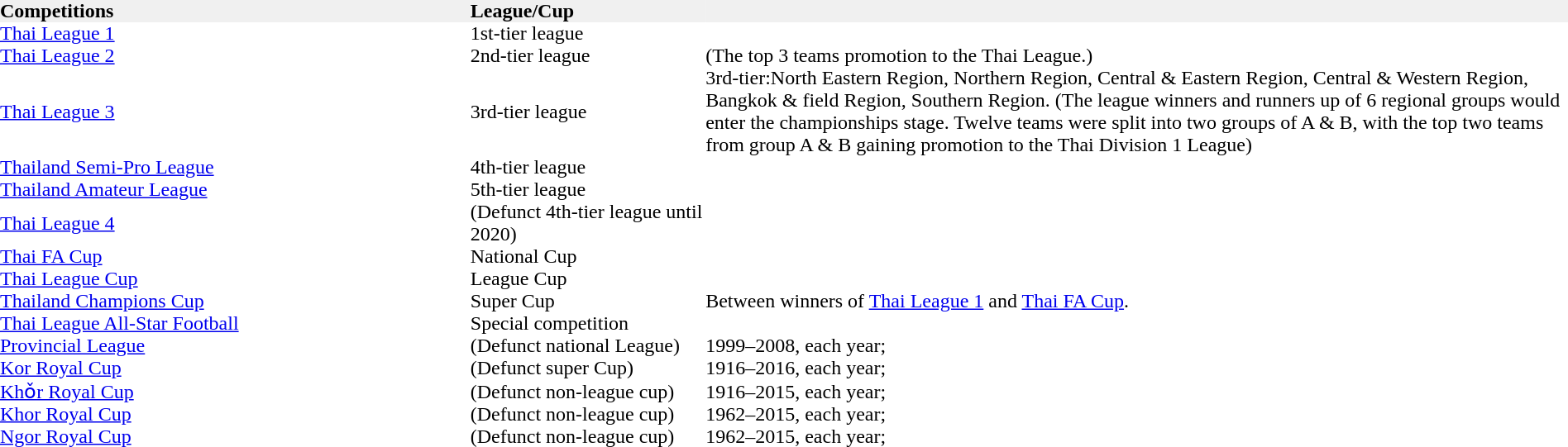<table width="100%" cellspacing="0" cellpadding="0">
<tr bgcolor="F0F0F0">
<th width="30%" align="left"> Competitions</th>
<th width="15%" align="left">League/Cup</th>
<th width="55%" align="left"></th>
</tr>
<tr>
<td><a href='#'>Thai League 1</a></td>
<td>1st-tier league</td>
<td> </td>
</tr>
<tr>
<td><a href='#'>Thai League 2</a></td>
<td>2nd-tier league</td>
<td>(The top 3 teams promotion to the Thai League.)</td>
</tr>
<tr>
<td><a href='#'>Thai League 3</a></td>
<td>3rd-tier league</td>
<td>3rd-tier:North Eastern Region, Northern Region, Central & Eastern Region, Central & Western Region, Bangkok & field Region, Southern Region. (The league winners and runners up of 6 regional groups would enter the championships stage. Twelve teams were split into two groups of A & B, with the top two teams from group A & B gaining promotion to the Thai Division 1 League)</td>
</tr>
<tr>
<td><a href='#'>Thailand Semi-Pro League</a></td>
<td>4th-tier league</td>
<td></td>
</tr>
<tr>
<td><a href='#'>Thailand Amateur League</a></td>
<td>5th-tier league</td>
<td></td>
</tr>
<tr>
<td><a href='#'>Thai League 4</a></td>
<td>(Defunct 4th-tier league until 2020)</td>
<td></td>
</tr>
<tr>
<td><a href='#'>Thai FA Cup</a></td>
<td>National Cup</td>
<td> </td>
</tr>
<tr>
<td><a href='#'>Thai League Cup</a></td>
<td>League Cup</td>
<td> </td>
</tr>
<tr>
<td><a href='#'>Thailand Champions Cup</a></td>
<td>Super Cup</td>
<td>Between winners of <a href='#'>Thai League 1</a> and <a href='#'>Thai FA Cup</a>.</td>
</tr>
<tr>
<td><a href='#'>Thai League All-Star Football</a></td>
<td>Special competition</td>
<td> </td>
</tr>
<tr>
<td><a href='#'>Provincial League</a></td>
<td>(Defunct national League)</td>
<td>1999–2008, each year;</td>
</tr>
<tr>
<td><a href='#'>Kor Royal Cup</a></td>
<td>(Defunct super Cup)</td>
<td>1916–2016, each year;</td>
</tr>
<tr>
<td><a href='#'>Khǒr Royal Cup</a></td>
<td>(Defunct non-league cup)</td>
<td>1916–2015, each year;</td>
</tr>
<tr>
<td><a href='#'>Khor Royal Cup</a></td>
<td>(Defunct non-league cup)</td>
<td>1962–2015, each year;</td>
</tr>
<tr>
<td><a href='#'>Ngor Royal Cup</a></td>
<td>(Defunct non-league cup)</td>
<td>1962–2015, each year;</td>
</tr>
</table>
